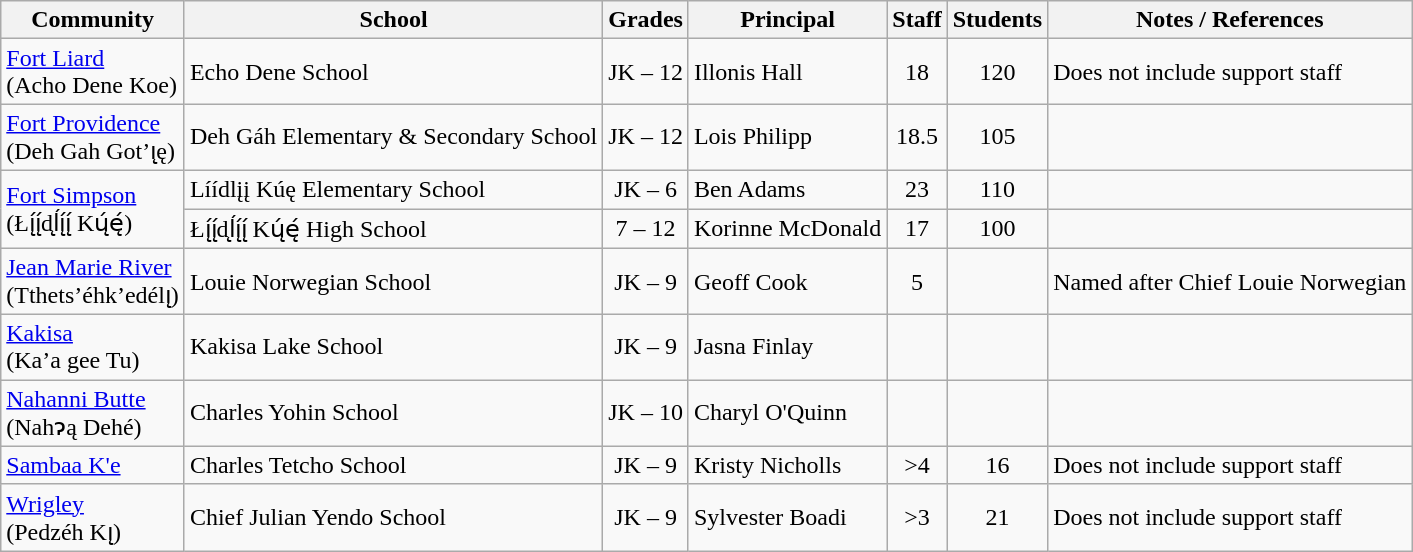<table class="wikitable">
<tr>
<th>Community</th>
<th>School</th>
<th>Grades</th>
<th>Principal</th>
<th>Staff</th>
<th>Students</th>
<th>Notes / References</th>
</tr>
<tr>
<td><a href='#'>Fort Liard</a><br>(Acho Dene Koe)</td>
<td>Echo Dene School</td>
<td align=center>JK – 12</td>
<td>Illonis Hall</td>
<td align=center>18</td>
<td align=center>120</td>
<td>Does not include support staff</td>
</tr>
<tr>
<td><a href='#'>Fort Providence</a><br>(Deh Gah Got’ı̨ę)</td>
<td>Deh Gáh Elementary & Secondary School</td>
<td align=center>JK – 12</td>
<td>Lois Philipp</td>
<td align=center>18.5</td>
<td align=center>105</td>
<td></td>
</tr>
<tr>
<td rowspan="2"><a href='#'>Fort Simpson</a><br>(Łı̨́ı̨́dĺ̨ı̨́ı̨́ Kų́ę́)</td>
<td>Líídlįį Kúę Elementary School</td>
<td align=center>JK – 6</td>
<td>Ben Adams</td>
<td align=center>23</td>
<td align=center>110</td>
<td></td>
</tr>
<tr>
<td>Łı̨́ı̨́dĺ̨ı̨́ı̨́ Kų́ę́ High School</td>
<td align=center>7 – 12</td>
<td>Korinne McDonald</td>
<td align=center>17</td>
<td align=center>100</td>
<td></td>
</tr>
<tr>
<td><a href='#'>Jean Marie River</a><br>(Tthets’éhk’edélı̨)</td>
<td>Louie Norwegian School</td>
<td align=center>JK – 9</td>
<td>Geoff Cook</td>
<td align=center>5</td>
<td></td>
<td>Named after Chief Louie Norwegian</td>
</tr>
<tr>
<td><a href='#'>Kakisa</a><br>(Ka’a gee Tu)</td>
<td>Kakisa Lake School</td>
<td align=center>JK – 9</td>
<td>Jasna Finlay</td>
<td></td>
<td></td>
<td></td>
</tr>
<tr>
<td><a href='#'>Nahanni Butte</a><br>(Nahɂą Dehé)</td>
<td>Charles Yohin School</td>
<td align=center>JK – 10</td>
<td>Charyl O'Quinn</td>
<td></td>
<td></td>
<td></td>
</tr>
<tr>
<td><a href='#'>Sambaa K'e</a></td>
<td>Charles Tetcho School</td>
<td align=center>JK – 9</td>
<td>Kristy Nicholls</td>
<td align=center>>4</td>
<td align=center>16</td>
<td>Does not include support staff</td>
</tr>
<tr>
<td><a href='#'>Wrigley</a><br>(Pedzéh Kı̨)</td>
<td>Chief Julian Yendo School</td>
<td align=center>JK – 9</td>
<td>Sylvester Boadi</td>
<td align=center>>3</td>
<td align=center>21</td>
<td>Does not include support staff</td>
</tr>
</table>
